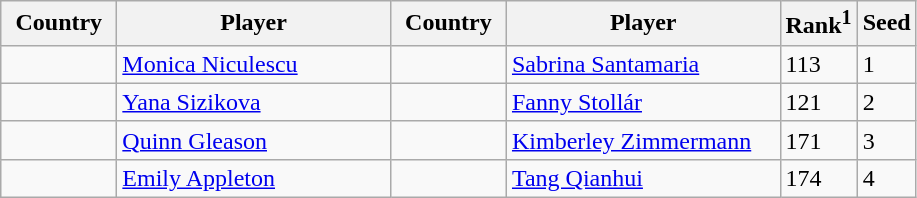<table class="sortable wikitable">
<tr>
<th width="70">Country</th>
<th width="175">Player</th>
<th width="70">Country</th>
<th width="175">Player</th>
<th>Rank<sup>1</sup></th>
<th>Seed</th>
</tr>
<tr>
<td></td>
<td><a href='#'>Monica Niculescu</a></td>
<td></td>
<td><a href='#'>Sabrina Santamaria</a></td>
<td>113</td>
<td>1</td>
</tr>
<tr>
<td></td>
<td><a href='#'>Yana Sizikova</a></td>
<td></td>
<td><a href='#'>Fanny Stollár</a></td>
<td>121</td>
<td>2</td>
</tr>
<tr>
<td></td>
<td><a href='#'>Quinn Gleason</a></td>
<td></td>
<td><a href='#'>Kimberley Zimmermann</a></td>
<td>171</td>
<td>3</td>
</tr>
<tr>
<td></td>
<td><a href='#'>Emily Appleton</a></td>
<td></td>
<td><a href='#'>Tang Qianhui</a></td>
<td>174</td>
<td>4</td>
</tr>
</table>
